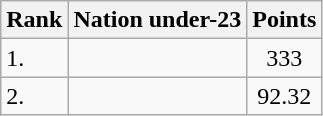<table class="wikitable sortable">
<tr>
<th>Rank</th>
<th>Nation under-23</th>
<th>Points</th>
</tr>
<tr>
<td>1.</td>
<td></td>
<td align=center>333</td>
</tr>
<tr>
<td>2.</td>
<td></td>
<td align=center>92.32</td>
</tr>
</table>
